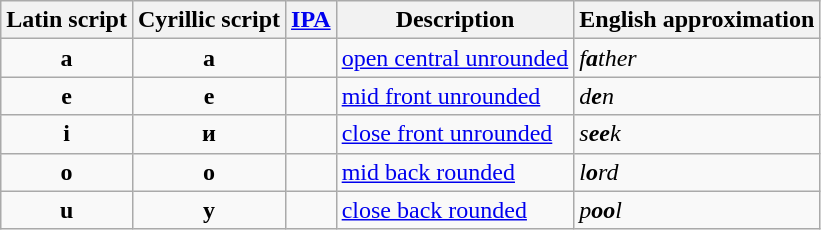<table class="wikitable">
<tr>
<th><strong>Latin script</strong></th>
<th><strong>Cyrillic script</strong></th>
<th><strong><a href='#'>IPA</a></strong></th>
<th><strong>Description</strong></th>
<th><strong>English approximation</strong></th>
</tr>
<tr>
<td style="text-align:center;"><strong>a</strong></td>
<td style="text-align:center;"><strong>а</strong></td>
<td style="text-align:center;"></td>
<td><a href='#'>open central unrounded</a></td>
<td><em>f<strong>a</strong>ther</em></td>
</tr>
<tr>
<td style="text-align:center;"><strong>e</strong></td>
<td style="text-align:center;"><strong>е</strong></td>
<td style="text-align:center;"></td>
<td><a href='#'>mid front unrounded</a></td>
<td><em>d<strong>e</strong>n</em></td>
</tr>
<tr>
<td style="text-align:center;"><strong>i</strong></td>
<td style="text-align:center;"><strong>и</strong></td>
<td style="text-align:center;"></td>
<td><a href='#'>close front unrounded</a></td>
<td><em>s<strong>ee</strong>k</em></td>
</tr>
<tr>
<td style="text-align:center;"><strong>o</strong></td>
<td style="text-align:center;"><strong>о</strong></td>
<td style="text-align:center;"></td>
<td><a href='#'>mid back rounded</a></td>
<td><em>l<strong>o</strong>rd</em></td>
</tr>
<tr>
<td style="text-align:center;"><strong>u</strong></td>
<td style="text-align:center;"><strong>у</strong></td>
<td style="text-align:center;"></td>
<td><a href='#'>close back rounded</a></td>
<td><em>p<strong>oo</strong>l</em></td>
</tr>
</table>
